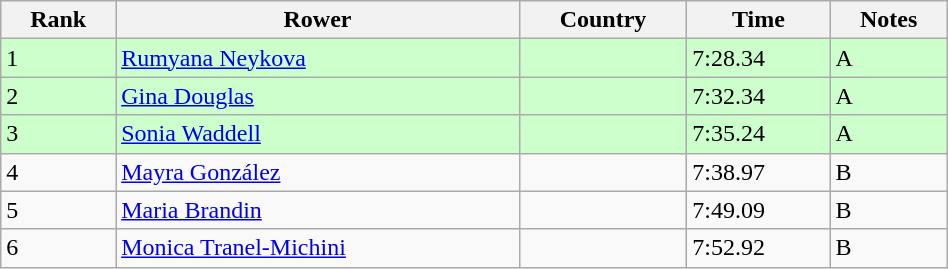<table class="wikitable sortable" width=50%>
<tr>
<th>Rank</th>
<th>Rower</th>
<th>Country</th>
<th>Time</th>
<th>Notes</th>
</tr>
<tr bgcolor=ccffcc>
<td>1</td>
<td><a href='#'>Rumyana Neykova</a></td>
<td></td>
<td>7:28.34</td>
<td>A</td>
</tr>
<tr bgcolor=ccffcc>
<td>2</td>
<td><a href='#'>Gina Douglas</a></td>
<td></td>
<td>7:32.34</td>
<td>A</td>
</tr>
<tr bgcolor=ccffcc>
<td>3</td>
<td><a href='#'>Sonia Waddell</a></td>
<td></td>
<td>7:35.24</td>
<td>A</td>
</tr>
<tr>
<td>4</td>
<td><a href='#'>Mayra González</a></td>
<td></td>
<td>7:38.97</td>
<td>B</td>
</tr>
<tr>
<td>5</td>
<td><a href='#'>Maria Brandin</a></td>
<td></td>
<td>7:49.09</td>
<td>B</td>
</tr>
<tr>
<td>6</td>
<td><a href='#'>Monica Tranel-Michini</a></td>
<td></td>
<td>7:52.92</td>
<td>B</td>
</tr>
</table>
